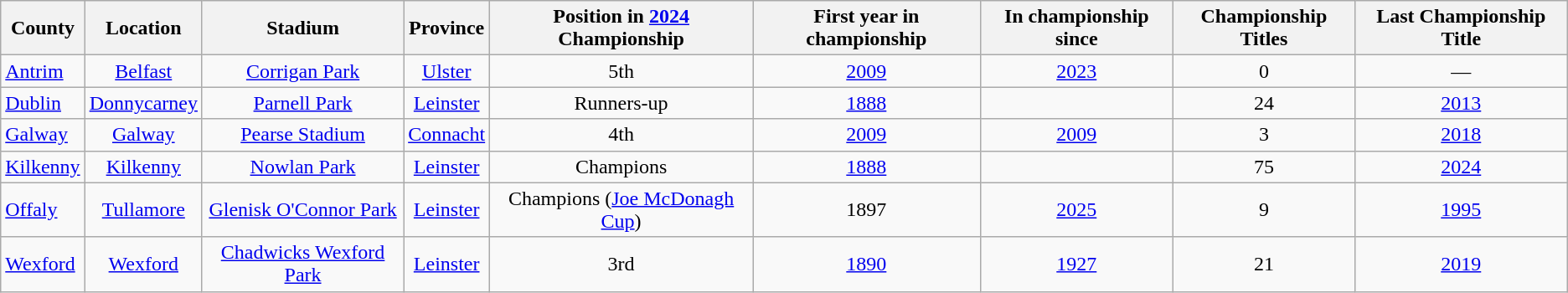<table class="wikitable sortable" style="text-align:center">
<tr>
<th>County</th>
<th>Location</th>
<th>Stadium</th>
<th>Province</th>
<th>Position in <a href='#'>2024</a> Championship</th>
<th>First year in championship</th>
<th>In championship since</th>
<th>Championship Titles</th>
<th>Last Championship Title</th>
</tr>
<tr>
<td style="text-align:left"> <a href='#'>Antrim</a></td>
<td><a href='#'>Belfast</a></td>
<td><a href='#'>Corrigan Park</a></td>
<td><a href='#'>Ulster</a></td>
<td>5th</td>
<td><a href='#'>2009</a></td>
<td><a href='#'>2023</a></td>
<td>0</td>
<td>—</td>
</tr>
<tr>
<td style="text-align:left"> <a href='#'>Dublin</a></td>
<td><a href='#'>Donnycarney</a></td>
<td><a href='#'>Parnell Park</a></td>
<td><a href='#'>Leinster</a></td>
<td>Runners-up</td>
<td><a href='#'>1888</a></td>
<td></td>
<td>24</td>
<td><a href='#'>2013</a></td>
</tr>
<tr>
<td style="text-align:left"> <a href='#'>Galway</a></td>
<td><a href='#'>Galway</a></td>
<td><a href='#'>Pearse Stadium</a></td>
<td><a href='#'>Connacht</a></td>
<td>4th</td>
<td><a href='#'>2009</a></td>
<td><a href='#'>2009</a></td>
<td>3</td>
<td><a href='#'>2018</a></td>
</tr>
<tr>
<td style="text-align:left"> <a href='#'>Kilkenny</a></td>
<td><a href='#'>Kilkenny</a></td>
<td><a href='#'>Nowlan Park</a></td>
<td><a href='#'>Leinster</a></td>
<td>Champions</td>
<td><a href='#'>1888</a></td>
<td></td>
<td>75</td>
<td><a href='#'>2024</a></td>
</tr>
<tr>
<td style="text-align:left"> <a href='#'>Offaly</a></td>
<td><a href='#'>Tullamore</a></td>
<td><a href='#'>Glenisk O'Connor Park</a></td>
<td><a href='#'>Leinster</a></td>
<td>Champions (<a href='#'>Joe McDonagh Cup</a>)</td>
<td>1897</td>
<td><a href='#'>2025</a></td>
<td>9</td>
<td><a href='#'>1995</a></td>
</tr>
<tr>
<td style="text-align:left"> <a href='#'>Wexford</a></td>
<td><a href='#'>Wexford</a></td>
<td><a href='#'>Chadwicks Wexford Park</a></td>
<td><a href='#'>Leinster</a></td>
<td>3rd</td>
<td><a href='#'>1890</a></td>
<td><a href='#'>1927</a></td>
<td>21</td>
<td><a href='#'>2019</a></td>
</tr>
</table>
